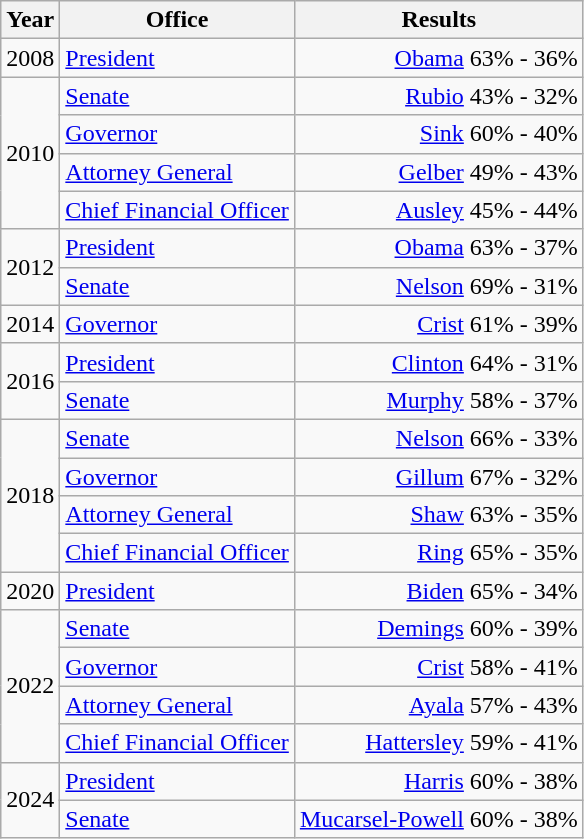<table class=wikitable>
<tr>
<th>Year</th>
<th>Office</th>
<th>Results</th>
</tr>
<tr>
<td>2008</td>
<td><a href='#'>President</a></td>
<td align="right" ><a href='#'>Obama</a> 63% - 36%</td>
</tr>
<tr>
<td rowspan=4>2010</td>
<td><a href='#'>Senate</a></td>
<td align="right" ><a href='#'>Rubio</a> 43% - 32%</td>
</tr>
<tr>
<td><a href='#'>Governor</a></td>
<td align="right" ><a href='#'>Sink</a> 60% - 40%</td>
</tr>
<tr>
<td><a href='#'>Attorney General</a></td>
<td align="right" ><a href='#'>Gelber</a> 49% - 43%</td>
</tr>
<tr>
<td><a href='#'>Chief Financial Officer</a></td>
<td align="right" ><a href='#'>Ausley</a> 45% - 44%</td>
</tr>
<tr>
<td rowspan=2>2012</td>
<td><a href='#'>President</a></td>
<td align="right" ><a href='#'>Obama</a> 63% - 37%</td>
</tr>
<tr>
<td><a href='#'>Senate</a></td>
<td align="right" ><a href='#'>Nelson</a> 69% - 31%</td>
</tr>
<tr>
<td>2014</td>
<td><a href='#'>Governor</a></td>
<td align="right" ><a href='#'>Crist</a> 61% - 39%</td>
</tr>
<tr>
<td rowspan=2>2016</td>
<td><a href='#'>President</a></td>
<td align="right" ><a href='#'>Clinton</a> 64% - 31%</td>
</tr>
<tr>
<td><a href='#'>Senate</a></td>
<td align="right" ><a href='#'>Murphy</a> 58% - 37%</td>
</tr>
<tr>
<td rowspan=4>2018</td>
<td><a href='#'>Senate</a></td>
<td align="right" ><a href='#'>Nelson</a> 66% - 33%</td>
</tr>
<tr>
<td><a href='#'>Governor</a></td>
<td align="right" ><a href='#'>Gillum</a> 67% - 32%</td>
</tr>
<tr>
<td><a href='#'>Attorney General</a></td>
<td align="right" ><a href='#'>Shaw</a> 63% - 35%</td>
</tr>
<tr>
<td><a href='#'>Chief Financial Officer</a></td>
<td align="right" ><a href='#'>Ring</a> 65% - 35%</td>
</tr>
<tr>
<td>2020</td>
<td><a href='#'>President</a></td>
<td align="right" ><a href='#'>Biden</a> 65% - 34%</td>
</tr>
<tr>
<td rowspan=4>2022</td>
<td><a href='#'>Senate</a></td>
<td align="right" ><a href='#'>Demings</a> 60% - 39%</td>
</tr>
<tr>
<td><a href='#'>Governor</a></td>
<td align="right" ><a href='#'>Crist</a> 58% - 41%</td>
</tr>
<tr>
<td><a href='#'>Attorney General</a></td>
<td align="right" ><a href='#'>Ayala</a> 57% - 43%</td>
</tr>
<tr>
<td><a href='#'>Chief Financial Officer</a></td>
<td align="right" ><a href='#'>Hattersley</a> 59% - 41%</td>
</tr>
<tr>
<td rowspan=2>2024</td>
<td><a href='#'>President</a></td>
<td align="right" ><a href='#'>Harris</a> 60% - 38%</td>
</tr>
<tr>
<td><a href='#'>Senate</a></td>
<td align="right" ><a href='#'>Mucarsel-Powell</a> 60% - 38%</td>
</tr>
</table>
